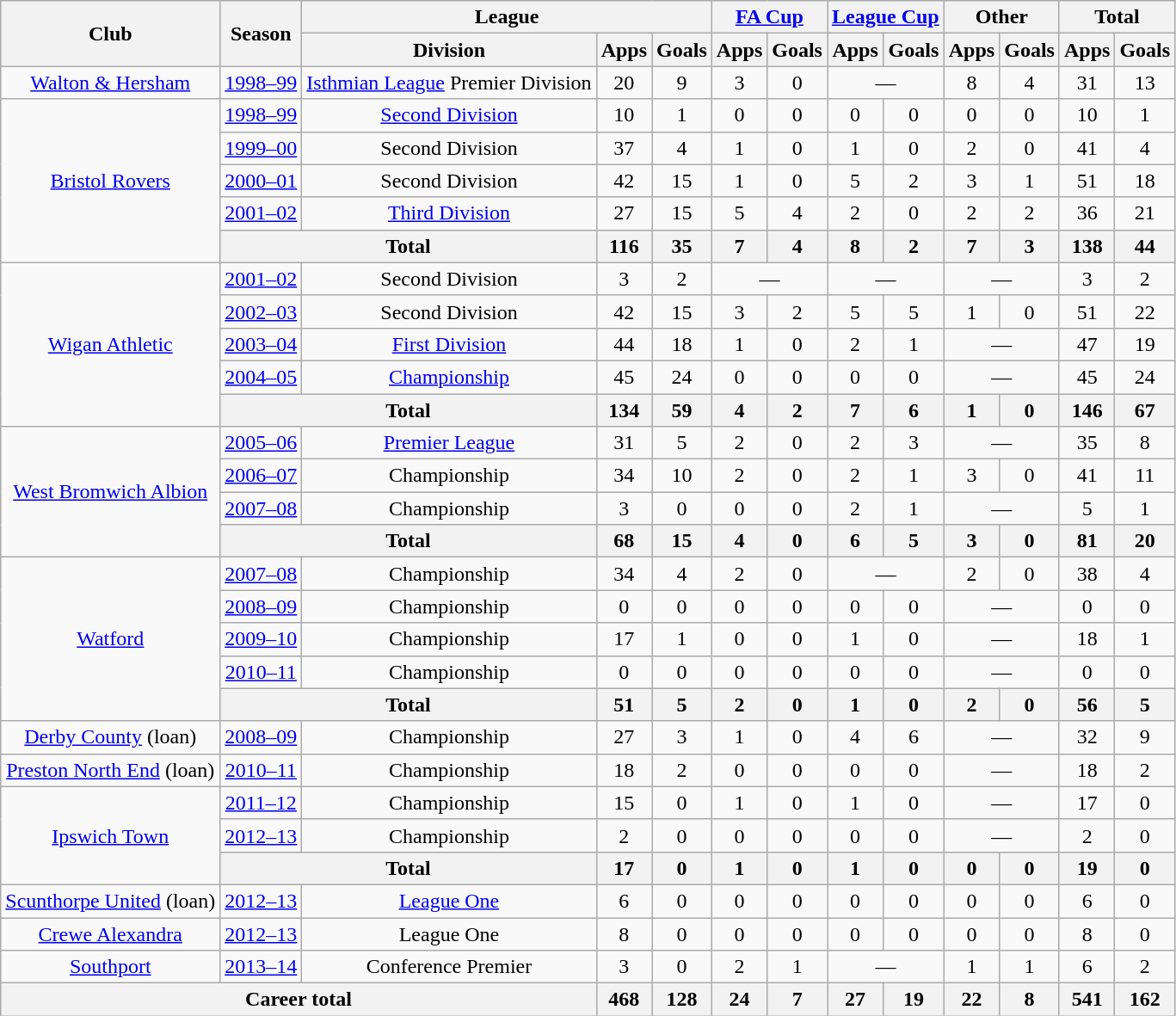<table class="wikitable" style="text-align:center">
<tr>
<th rowspan="2">Club</th>
<th rowspan="2">Season</th>
<th colspan="3">League</th>
<th colspan="2"><a href='#'>FA Cup</a></th>
<th colspan="2"><a href='#'>League Cup</a></th>
<th colspan="2">Other</th>
<th colspan="2">Total</th>
</tr>
<tr>
<th>Division</th>
<th>Apps</th>
<th>Goals</th>
<th>Apps</th>
<th>Goals</th>
<th>Apps</th>
<th>Goals</th>
<th>Apps</th>
<th>Goals</th>
<th>Apps</th>
<th>Goals</th>
</tr>
<tr>
<td><a href='#'>Walton & Hersham</a></td>
<td><a href='#'>1998–99</a></td>
<td><a href='#'>Isthmian League</a> Premier Division</td>
<td>20</td>
<td>9</td>
<td>3</td>
<td>0</td>
<td colspan="2">—</td>
<td>8</td>
<td>4</td>
<td>31</td>
<td>13</td>
</tr>
<tr>
<td rowspan="5"><a href='#'>Bristol Rovers</a></td>
<td><a href='#'>1998–99</a></td>
<td><a href='#'>Second Division</a></td>
<td>10</td>
<td>1</td>
<td>0</td>
<td>0</td>
<td>0</td>
<td>0</td>
<td>0</td>
<td>0</td>
<td>10</td>
<td>1</td>
</tr>
<tr>
<td><a href='#'>1999–00</a></td>
<td>Second Division</td>
<td>37</td>
<td>4</td>
<td>1</td>
<td>0</td>
<td>1</td>
<td>0</td>
<td>2</td>
<td>0</td>
<td>41</td>
<td>4</td>
</tr>
<tr>
<td><a href='#'>2000–01</a></td>
<td>Second Division</td>
<td>42</td>
<td>15</td>
<td>1</td>
<td>0</td>
<td>5</td>
<td>2</td>
<td>3</td>
<td>1</td>
<td>51</td>
<td>18</td>
</tr>
<tr>
<td><a href='#'>2001–02</a></td>
<td><a href='#'>Third Division</a></td>
<td>27</td>
<td>15</td>
<td>5</td>
<td>4</td>
<td>2</td>
<td>0</td>
<td>2</td>
<td>2</td>
<td>36</td>
<td>21</td>
</tr>
<tr>
<th colspan="2">Total</th>
<th>116</th>
<th>35</th>
<th>7</th>
<th>4</th>
<th>8</th>
<th>2</th>
<th>7</th>
<th>3</th>
<th>138</th>
<th>44</th>
</tr>
<tr>
<td rowspan="5"><a href='#'>Wigan Athletic</a></td>
<td><a href='#'>2001–02</a></td>
<td>Second Division</td>
<td>3</td>
<td>2</td>
<td colspan="2">—</td>
<td colspan="2">—</td>
<td colspan="2">—</td>
<td>3</td>
<td>2</td>
</tr>
<tr>
<td><a href='#'>2002–03</a></td>
<td>Second Division</td>
<td>42</td>
<td>15</td>
<td>3</td>
<td>2</td>
<td>5</td>
<td>5</td>
<td>1</td>
<td>0</td>
<td>51</td>
<td>22</td>
</tr>
<tr>
<td><a href='#'>2003–04</a></td>
<td><a href='#'>First Division</a></td>
<td>44</td>
<td>18</td>
<td>1</td>
<td>0</td>
<td>2</td>
<td>1</td>
<td colspan="2">—</td>
<td>47</td>
<td>19</td>
</tr>
<tr>
<td><a href='#'>2004–05</a></td>
<td><a href='#'>Championship</a></td>
<td>45</td>
<td>24</td>
<td>0</td>
<td>0</td>
<td>0</td>
<td>0</td>
<td colspan="2">—</td>
<td>45</td>
<td>24</td>
</tr>
<tr>
<th colspan="2">Total</th>
<th>134</th>
<th>59</th>
<th>4</th>
<th>2</th>
<th>7</th>
<th>6</th>
<th>1</th>
<th>0</th>
<th>146</th>
<th>67</th>
</tr>
<tr>
<td rowspan="4"><a href='#'>West Bromwich Albion</a></td>
<td><a href='#'>2005–06</a></td>
<td><a href='#'>Premier League</a></td>
<td>31</td>
<td>5</td>
<td>2</td>
<td>0</td>
<td>2</td>
<td>3</td>
<td colspan="2">—</td>
<td>35</td>
<td>8</td>
</tr>
<tr>
<td><a href='#'>2006–07</a></td>
<td>Championship</td>
<td>34</td>
<td>10</td>
<td>2</td>
<td>0</td>
<td>2</td>
<td>1</td>
<td>3</td>
<td>0</td>
<td>41</td>
<td>11</td>
</tr>
<tr>
<td><a href='#'>2007–08</a></td>
<td>Championship</td>
<td>3</td>
<td>0</td>
<td>0</td>
<td>0</td>
<td>2</td>
<td>1</td>
<td colspan="2">—</td>
<td>5</td>
<td>1</td>
</tr>
<tr>
<th colspan="2">Total</th>
<th>68</th>
<th>15</th>
<th>4</th>
<th>0</th>
<th>6</th>
<th>5</th>
<th>3</th>
<th>0</th>
<th>81</th>
<th>20</th>
</tr>
<tr>
<td rowspan="5"><a href='#'>Watford</a></td>
<td><a href='#'>2007–08</a></td>
<td>Championship</td>
<td>34</td>
<td>4</td>
<td>2</td>
<td>0</td>
<td colspan="2">—</td>
<td>2</td>
<td>0</td>
<td>38</td>
<td>4</td>
</tr>
<tr>
<td><a href='#'>2008–09</a></td>
<td>Championship</td>
<td>0</td>
<td>0</td>
<td>0</td>
<td>0</td>
<td>0</td>
<td>0</td>
<td colspan="2">—</td>
<td>0</td>
<td>0</td>
</tr>
<tr>
<td><a href='#'>2009–10</a></td>
<td>Championship</td>
<td>17</td>
<td>1</td>
<td>0</td>
<td>0</td>
<td>1</td>
<td>0</td>
<td colspan="2">—</td>
<td>18</td>
<td>1</td>
</tr>
<tr>
<td><a href='#'>2010–11</a></td>
<td>Championship</td>
<td>0</td>
<td>0</td>
<td>0</td>
<td>0</td>
<td>0</td>
<td>0</td>
<td colspan="2">—</td>
<td>0</td>
<td>0</td>
</tr>
<tr>
<th colspan="2">Total</th>
<th>51</th>
<th>5</th>
<th>2</th>
<th>0</th>
<th>1</th>
<th>0</th>
<th>2</th>
<th>0</th>
<th>56</th>
<th>5</th>
</tr>
<tr>
<td><a href='#'>Derby County</a> (loan)</td>
<td><a href='#'>2008–09</a></td>
<td>Championship</td>
<td>27</td>
<td>3</td>
<td>1</td>
<td>0</td>
<td>4</td>
<td>6</td>
<td colspan="2">—</td>
<td>32</td>
<td>9</td>
</tr>
<tr>
<td><a href='#'>Preston North End</a> (loan)</td>
<td><a href='#'>2010–11</a></td>
<td>Championship</td>
<td>18</td>
<td>2</td>
<td>0</td>
<td>0</td>
<td>0</td>
<td>0</td>
<td colspan="2">—</td>
<td>18</td>
<td>2</td>
</tr>
<tr>
<td rowspan="3"><a href='#'>Ipswich Town</a></td>
<td><a href='#'>2011–12</a></td>
<td>Championship</td>
<td>15</td>
<td>0</td>
<td>1</td>
<td>0</td>
<td>1</td>
<td>0</td>
<td colspan="2">—</td>
<td>17</td>
<td>0</td>
</tr>
<tr>
<td><a href='#'>2012–13</a></td>
<td>Championship</td>
<td>2</td>
<td>0</td>
<td>0</td>
<td>0</td>
<td>0</td>
<td>0</td>
<td colspan="2">—</td>
<td>2</td>
<td>0</td>
</tr>
<tr>
<th colspan="2">Total</th>
<th>17</th>
<th>0</th>
<th>1</th>
<th>0</th>
<th>1</th>
<th>0</th>
<th>0</th>
<th>0</th>
<th>19</th>
<th>0</th>
</tr>
<tr>
<td><a href='#'>Scunthorpe United</a> (loan)</td>
<td><a href='#'>2012–13</a></td>
<td><a href='#'>League One</a></td>
<td>6</td>
<td>0</td>
<td>0</td>
<td>0</td>
<td>0</td>
<td>0</td>
<td>0</td>
<td>0</td>
<td>6</td>
<td>0</td>
</tr>
<tr>
<td><a href='#'>Crewe Alexandra</a></td>
<td><a href='#'>2012–13</a></td>
<td>League One</td>
<td>8</td>
<td>0</td>
<td>0</td>
<td>0</td>
<td>0</td>
<td>0</td>
<td>0</td>
<td>0</td>
<td>8</td>
<td>0</td>
</tr>
<tr>
<td><a href='#'>Southport</a></td>
<td><a href='#'>2013–14</a></td>
<td>Conference Premier</td>
<td>3</td>
<td>0</td>
<td>2</td>
<td>1</td>
<td colspan="2">—</td>
<td>1</td>
<td>1</td>
<td>6</td>
<td>2</td>
</tr>
<tr>
<th colspan="3">Career total</th>
<th>468</th>
<th>128</th>
<th>24</th>
<th>7</th>
<th>27</th>
<th>19</th>
<th>22</th>
<th>8</th>
<th>541</th>
<th>162</th>
</tr>
</table>
